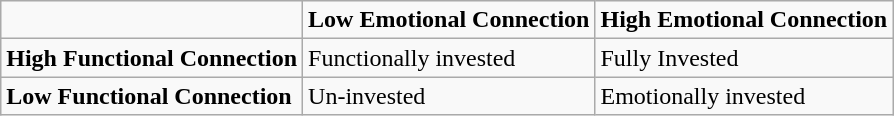<table class="wikitable">
<tr>
<td></td>
<td><strong>Low Emotional Connection</strong></td>
<td><strong>High Emotional Connection</strong></td>
</tr>
<tr>
<td><strong>High Functional Connection</strong></td>
<td>Functionally invested</td>
<td>Fully Invested</td>
</tr>
<tr>
<td><strong>Low Functional Connection</strong></td>
<td>Un-invested</td>
<td>Emotionally invested</td>
</tr>
</table>
